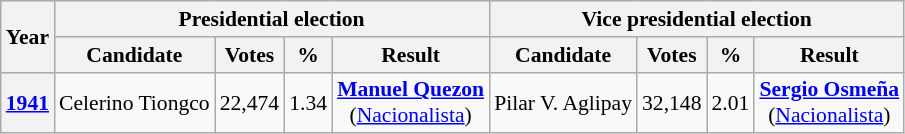<table class="wikitable" style="text-align:center; font-size:90%">
<tr>
<th rowspan="2">Year</th>
<th colspan="4">Presidential election</th>
<th colspan="4">Vice presidential election</th>
</tr>
<tr>
<th>Candidate</th>
<th>Votes</th>
<th>%</th>
<th>Result</th>
<th>Candidate</th>
<th>Votes</th>
<th>%</th>
<th>Result</th>
</tr>
<tr>
<th><a href='#'>1941</a></th>
<td>Celerino Tiongco</td>
<td>22,474</td>
<td>1.34</td>
<td><a href='#'><strong>Manuel Quezon</strong></a><br>(<a href='#'>Nacionalista</a>)</td>
<td>Pilar V. Aglipay</td>
<td>32,148</td>
<td>2.01</td>
<td><strong><a href='#'>Sergio Osmeña</a></strong><br>(<a href='#'>Nacionalista</a>)</td>
</tr>
</table>
